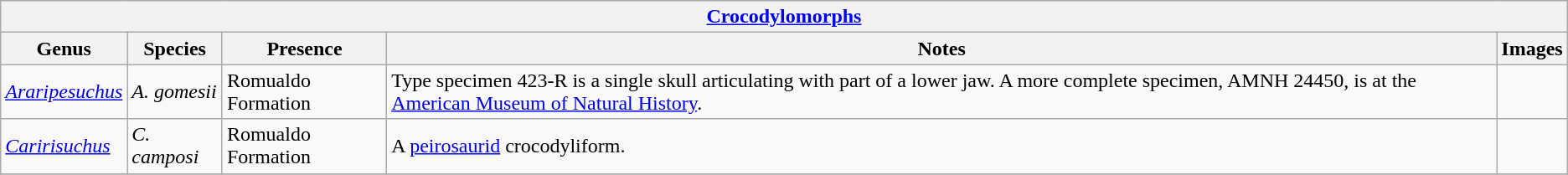<table class="wikitable" align="center">
<tr>
<th colspan="5" align="center"><strong><a href='#'>Crocodylomorphs</a></strong></th>
</tr>
<tr>
<th>Genus</th>
<th>Species</th>
<th>Presence</th>
<th>Notes</th>
<th>Images</th>
</tr>
<tr>
<td><em><a href='#'>Araripesuchus</a></em></td>
<td><em>A. gomesii</em></td>
<td>Romualdo Formation</td>
<td>Type specimen 423-R is a single skull articulating with part of a lower jaw. A more complete specimen, AMNH 24450, is at the <a href='#'>American Museum of Natural History</a>.</td>
<td></td>
</tr>
<tr>
<td><em><a href='#'>Caririsuchus</a></em></td>
<td><em>C. camposi</em></td>
<td>Romualdo Formation</td>
<td>A <a href='#'>peirosaurid</a> crocodyliform.</td>
<td></td>
</tr>
<tr>
</tr>
</table>
